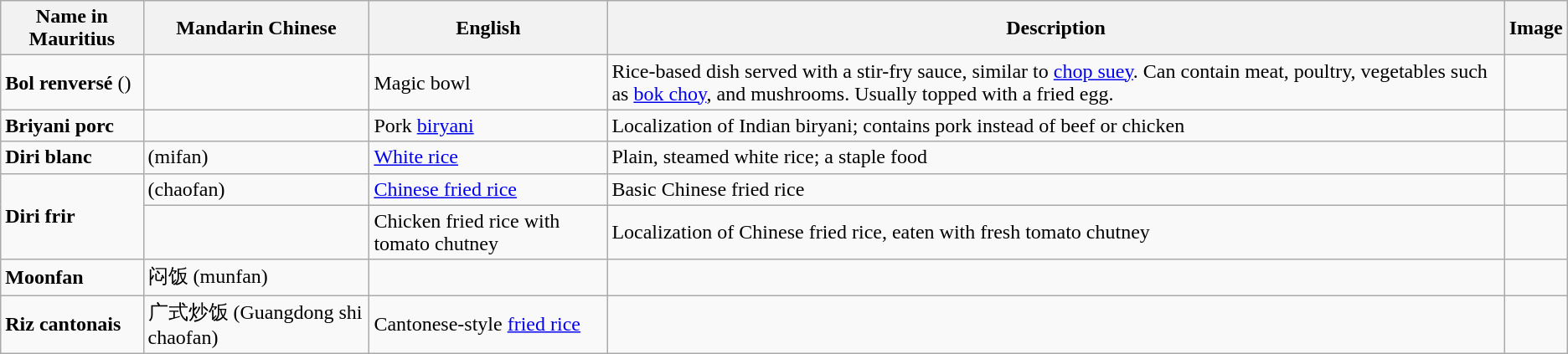<table class="wikitable">
<tr>
<th>Name in Mauritius</th>
<th>Mandarin Chinese</th>
<th>English</th>
<th>Description</th>
<th>Image</th>
</tr>
<tr>
<td><strong>Bol renversé</strong> ()</td>
<td></td>
<td>Magic bowl</td>
<td>Rice-based dish served with a stir-fry sauce, similar to <a href='#'>chop suey</a>. Can contain meat, poultry, vegetables such as <a href='#'>bok choy</a>, and mushrooms. Usually topped with a fried egg.</td>
<td></td>
</tr>
<tr>
<td><strong>Briyani porc</strong></td>
<td></td>
<td>Pork <a href='#'>biryani</a></td>
<td>Localization of Indian biryani; contains pork instead of beef or chicken</td>
<td></td>
</tr>
<tr>
<td><strong>Diri blanc</strong></td>
<td> (mifan)</td>
<td><a href='#'>White rice</a></td>
<td>Plain, steamed white rice; a staple food</td>
<td></td>
</tr>
<tr>
<td rowspan="2"><strong>Diri frir</strong></td>
<td> (chaofan)</td>
<td><a href='#'>Chinese fried rice</a></td>
<td>Basic Chinese fried rice</td>
<td></td>
</tr>
<tr>
<td></td>
<td>Chicken fried rice with tomato chutney</td>
<td>Localization of Chinese fried rice, eaten with fresh tomato chutney</td>
<td></td>
</tr>
<tr>
<td><strong>Moonfan</strong></td>
<td>闷饭 (munfan)</td>
<td></td>
<td></td>
<td></td>
</tr>
<tr>
<td><strong>Riz cantonais</strong></td>
<td>广式炒饭 (Guangdong shi chaofan)</td>
<td>Cantonese-style <a href='#'>fried rice</a></td>
<td></td>
<td></td>
</tr>
</table>
